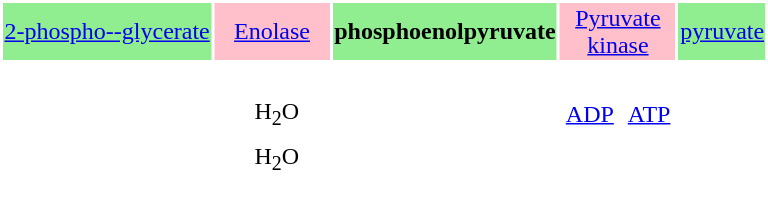<table style="background: white; text-align:center;">
<tr>
<td style="background:lightgreen"><a href='#'>2-phospho--glycerate</a></td>
<td colspan="2" style="background:pink; width:75px"><a href='#'>Enolase</a></td>
<td style="background:lightgreen"><strong>phosphoenolpyruvate</strong></td>
<td colspan="2" style="background:pink; width:75px"><a href='#'>Pyruvate kinase</a></td>
<td style="background:lightgreen"><a href='#'>pyruvate</a></td>
</tr>
<tr>
<td rowspan="5"></td>
<td colspan="2" style="width:75px"> </td>
<td rowspan="5"></td>
<td colspan="2" style="width:75px"> </td>
<td rowspan="5"></td>
</tr>
<tr>
<td></td>
<td>H<sub>2</sub>O</td>
<td><a href='#'>ADP</a></td>
<td><a href='#'>ATP</a></td>
</tr>
<tr>
<td colspan="2" style="width:75px"></td>
<td colspan="2" style="width:75px"></td>
</tr>
<tr>
<td></td>
<td>H<sub>2</sub>O</td>
<td></td>
<td></td>
</tr>
<tr>
<td colspan="2" style="width:75px"> </td>
<td colspan="2" style="width:75px"> </td>
</tr>
</table>
